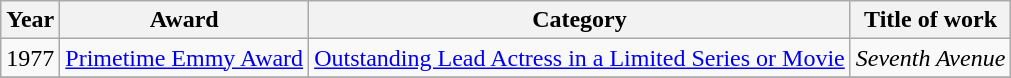<table class="wikitable sortable">
<tr>
<th>Year</th>
<th>Award</th>
<th>Category</th>
<th>Title of work</th>
</tr>
<tr>
<td>1977</td>
<td><a href='#'>Primetime Emmy Award</a></td>
<td><a href='#'>Outstanding Lead Actress in a Limited Series or Movie</a></td>
<td><em>Seventh Avenue</em></td>
</tr>
<tr>
</tr>
</table>
